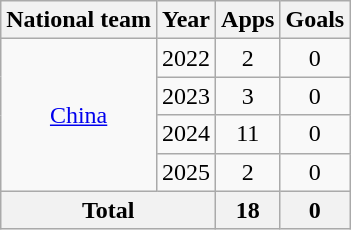<table class="wikitable" style="text-align:center">
<tr>
<th>National team</th>
<th>Year</th>
<th>Apps</th>
<th>Goals</th>
</tr>
<tr>
<td rowspan="4"><a href='#'>China</a></td>
<td>2022</td>
<td>2</td>
<td>0</td>
</tr>
<tr>
<td>2023</td>
<td>3</td>
<td>0</td>
</tr>
<tr>
<td>2024</td>
<td>11</td>
<td>0</td>
</tr>
<tr>
<td>2025</td>
<td>2</td>
<td>0</td>
</tr>
<tr>
<th colspan="2">Total</th>
<th>18</th>
<th>0</th>
</tr>
</table>
